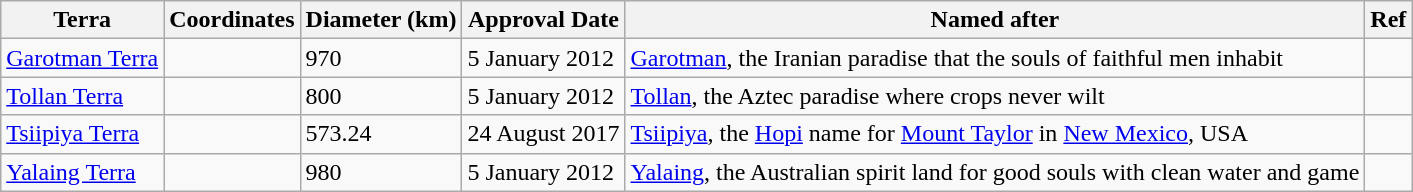<table class="wikitable">
<tr>
<th>Terra</th>
<th>Coordinates</th>
<th>Diameter (km)</th>
<th>Approval Date</th>
<th>Named after</th>
<th>Ref</th>
</tr>
<tr>
<td><a href='#'>Garotman Terra</a></td>
<td></td>
<td>970</td>
<td>5 January 2012</td>
<td><a href='#'>Garotman</a>, the Iranian paradise that the souls of faithful men inhabit</td>
<td></td>
</tr>
<tr>
<td><a href='#'>Tollan Terra</a></td>
<td></td>
<td>800</td>
<td>5 January 2012</td>
<td><a href='#'>Tollan</a>, the Aztec paradise where crops never wilt</td>
<td></td>
</tr>
<tr>
<td><a href='#'>Tsiipiya Terra</a></td>
<td></td>
<td>573.24</td>
<td>24 August 2017</td>
<td><a href='#'>Tsiipiya</a>, the <a href='#'>Hopi</a> name for <a href='#'>Mount Taylor</a> in <a href='#'>New Mexico</a>, USA</td>
<td></td>
</tr>
<tr>
<td><a href='#'>Yalaing Terra</a></td>
<td></td>
<td>980</td>
<td>5 January 2012</td>
<td><a href='#'>Yalaing</a>, the Australian spirit land for good souls with clean water and game</td>
<td></td>
</tr>
</table>
